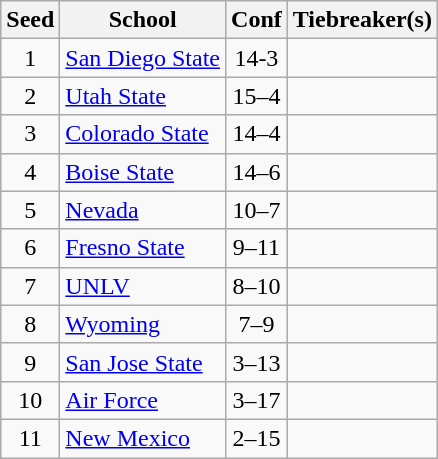<table class="wikitable" style="text-align:center">
<tr bgcolor="#efefef">
<th>Seed</th>
<th>School</th>
<th>Conf</th>
<th>Tiebreaker(s)</th>
</tr>
<tr>
<td>1</td>
<td align=left><a href='#'>San Diego State</a></td>
<td>14-3</td>
<td align=left></td>
</tr>
<tr>
<td>2</td>
<td align=left><a href='#'>Utah State</a></td>
<td>15–4</td>
<td align=left></td>
</tr>
<tr>
<td>3</td>
<td align=left><a href='#'>Colorado State</a></td>
<td>14–4</td>
<td align=left></td>
</tr>
<tr>
<td>4</td>
<td align=left><a href='#'>Boise State</a></td>
<td>14–6</td>
<td align=left></td>
</tr>
<tr>
<td>5</td>
<td align=left><a href='#'>Nevada</a></td>
<td>10–7</td>
<td align=left></td>
</tr>
<tr>
<td>6</td>
<td align=left><a href='#'>Fresno State</a></td>
<td>9–11</td>
<td align=left></td>
</tr>
<tr>
<td>7</td>
<td align=left><a href='#'>UNLV</a></td>
<td>8–10</td>
<td align=left></td>
</tr>
<tr>
<td>8</td>
<td align=left><a href='#'>Wyoming</a></td>
<td>7–9</td>
<td align=left></td>
</tr>
<tr>
<td>9</td>
<td align=left><a href='#'>San Jose State</a></td>
<td>3–13</td>
<td align=left></td>
</tr>
<tr>
<td>10</td>
<td align=left><a href='#'>Air Force</a></td>
<td>3–17</td>
<td align=left></td>
</tr>
<tr>
<td>11</td>
<td align=left><a href='#'>New Mexico</a></td>
<td>2–15</td>
<td align=left></td>
</tr>
</table>
